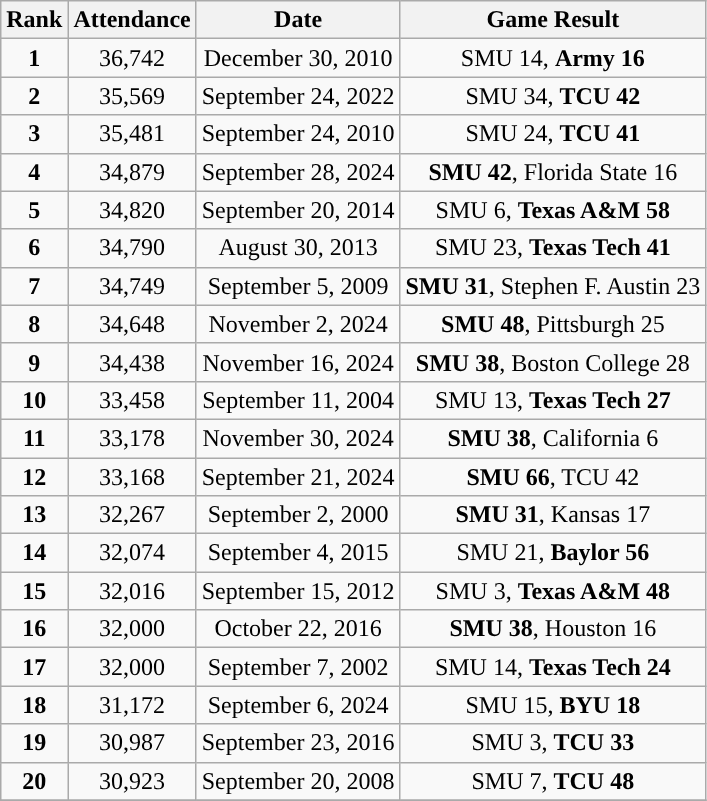<table class="wikitable">
<tr>
<th>Rank</th>
<th>Attendance</th>
<th>Date</th>
<th>Game Result</th>
</tr>
<tr align="center">
<td><strong>1</strong></td>
<td>36,742</td>
<td>December 30, 2010</td>
<td>SMU 14, <strong>Army 16</strong></td>
</tr>
<tr align="center">
<td><strong>2</strong></td>
<td>35,569</td>
<td>September 24, 2022</td>
<td>SMU 34, <strong>TCU 42</strong></td>
</tr>
<tr align="center">
<td><strong>3</strong></td>
<td>35,481</td>
<td>September 24, 2010</td>
<td>SMU 24, <strong> TCU 41</strong></td>
</tr>
<tr align="center">
<td><strong>4</strong></td>
<td>34,879</td>
<td>September 28, 2024</td>
<td><strong>SMU 42</strong>, Florida State 16</td>
</tr>
<tr align="center">
<td><strong>5</strong></td>
<td>34,820</td>
<td>September 20, 2014</td>
<td>SMU 6, <strong> Texas A&M 58</strong></td>
</tr>
<tr align="center">
<td><strong>6</strong></td>
<td>34,790</td>
<td>August 30, 2013</td>
<td>SMU 23, <strong>Texas Tech 41</strong></td>
</tr>
<tr align="center">
<td><strong>7</strong></td>
<td>34,749</td>
<td>September 5, 2009</td>
<td><strong>SMU 31</strong>, Stephen F. Austin 23</td>
</tr>
<tr align="center">
<td><strong>8</strong></td>
<td>34,648</td>
<td>November 2, 2024</td>
<td><strong> SMU 48</strong>,  Pittsburgh 25</td>
</tr>
<tr align="center">
<td><strong>9</strong></td>
<td>34,438</td>
<td>November 16, 2024</td>
<td><strong> SMU 38</strong>, Boston College 28</td>
</tr>
<tr align="center">
<td><strong>10</strong></td>
<td>33,458</td>
<td>September 11, 2004</td>
<td>SMU 13, <strong>Texas Tech 27</strong></td>
</tr>
<tr align="center">
<td><strong>11</strong></td>
<td>33,178</td>
<td>November 30, 2024</td>
<td><strong> SMU 38</strong>, California 6</td>
</tr>
<tr align="center">
<td><strong>12</strong></td>
<td>33,168</td>
<td>September 21, 2024</td>
<td><strong>SMU 66</strong>, TCU 42</td>
</tr>
<tr align="center">
<td><strong>13</strong></td>
<td>32,267</td>
<td>September 2, 2000</td>
<td><strong>SMU 31</strong>, Kansas 17</td>
</tr>
<tr align="center">
<td><strong>14</strong></td>
<td>32,074</td>
<td>September 4, 2015</td>
<td>SMU 21, <strong> Baylor 56</strong></td>
</tr>
<tr align="center">
<td><strong>15</strong></td>
<td>32,016</td>
<td>September 15, 2012</td>
<td>SMU 3, <strong>Texas A&M 48</strong></td>
</tr>
<tr align="center">
<td><strong>16</strong></td>
<td>32,000</td>
<td>October 22, 2016</td>
<td><strong>SMU 38</strong>,  Houston 16</td>
</tr>
<tr align="center">
<td><strong>17</strong></td>
<td>32,000</td>
<td>September 7, 2002</td>
<td>SMU 14, <strong>Texas Tech 24</strong></td>
</tr>
<tr - align="center">
<td><strong>18</strong></td>
<td>31,172</td>
<td>September 6, 2024</td>
<td>SMU 15, <strong>BYU 18</strong></td>
</tr>
<tr align="center">
<td><strong>19</strong></td>
<td>30,987</td>
<td>September 23, 2016</td>
<td>SMU 3, <strong>TCU 33</strong></td>
</tr>
<tr align="center">
<td><strong>20</strong></td>
<td>30,923</td>
<td>September 20, 2008</td>
<td>SMU 7, <strong>TCU 48</strong></td>
</tr>
<tr align="center">
</tr>
</table>
